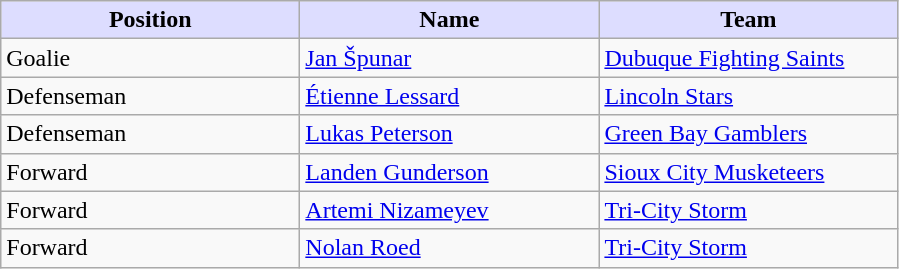<table class="wikitable">
<tr>
<th style="background:#ddf; width: 12em;">Position</th>
<th style="background:#ddf; width: 12em;">Name</th>
<th style="background:#ddf; width: 12em;">Team</th>
</tr>
<tr>
<td>Goalie</td>
<td><a href='#'>Jan Špunar</a></td>
<td><a href='#'>Dubuque Fighting Saints</a></td>
</tr>
<tr>
<td>Defenseman</td>
<td><a href='#'>Étienne Lessard</a></td>
<td><a href='#'>Lincoln Stars</a></td>
</tr>
<tr>
<td>Defenseman</td>
<td><a href='#'>Lukas Peterson</a></td>
<td><a href='#'>Green Bay Gamblers</a></td>
</tr>
<tr>
<td>Forward</td>
<td><a href='#'>Landen Gunderson</a></td>
<td><a href='#'>Sioux City Musketeers</a></td>
</tr>
<tr>
<td>Forward</td>
<td><a href='#'>Artemi Nizameyev</a></td>
<td><a href='#'>Tri-City Storm</a></td>
</tr>
<tr>
<td>Forward</td>
<td><a href='#'>Nolan Roed</a></td>
<td><a href='#'>Tri-City Storm</a></td>
</tr>
</table>
